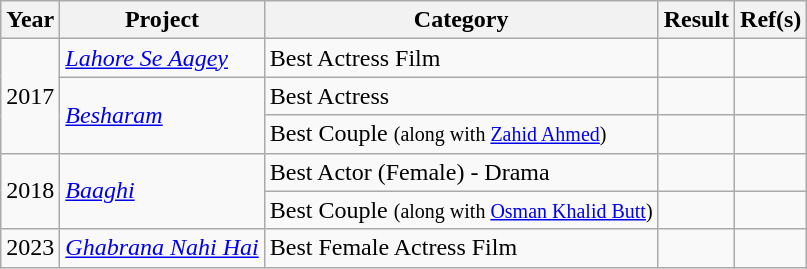<table class="wikitable style">
<tr>
<th>Year</th>
<th>Project</th>
<th>Category</th>
<th>Result</th>
<th>Ref(s)</th>
</tr>
<tr>
<td rowspan="3">2017</td>
<td><em><a href='#'>Lahore Se Aagey</a></em></td>
<td>Best Actress Film</td>
<td></td>
<td></td>
</tr>
<tr>
<td rowspan="2"><em><a href='#'>Besharam</a></em></td>
<td>Best Actress</td>
<td></td>
<td></td>
</tr>
<tr>
<td>Best Couple <small>(along with <a href='#'>Zahid Ahmed</a>)</small></td>
<td></td>
<td></td>
</tr>
<tr>
<td rowspan="2">2018</td>
<td rowspan="2"><em><a href='#'>Baaghi</a></em></td>
<td>Best Actor (Female) - Drama</td>
<td></td>
<td></td>
</tr>
<tr>
<td>Best Couple <small>(along with <a href='#'>Osman Khalid Butt</a>)</small></td>
<td></td>
<td></td>
</tr>
<tr>
<td>2023</td>
<td><em><a href='#'>Ghabrana Nahi Hai</a></em></td>
<td>Best Female Actress Film</td>
<td></td>
<td></td>
</tr>
</table>
